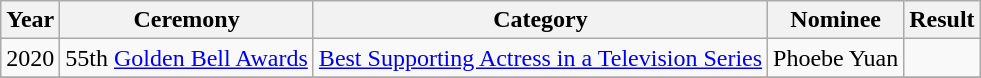<table class="wikitable">
<tr>
<th>Year</th>
<th>Ceremony</th>
<th>Category</th>
<th>Nominee</th>
<th>Result</th>
</tr>
<tr>
<td>2020</td>
<td>55th <a href='#'>Golden Bell Awards</a></td>
<td><a href='#'>Best Supporting Actress in a Television Series</a></td>
<td>Phoebe Yuan</td>
<td></td>
</tr>
<tr>
</tr>
</table>
